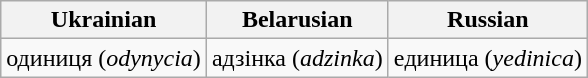<table class="wikitable">
<tr>
<th>Ukrainian</th>
<th>Belarusian</th>
<th>Russian</th>
</tr>
<tr>
<td>одиниця (<em>odynycia</em>)</td>
<td>адзінка (<em>adzinka</em>)</td>
<td>eдиница (<em>yedinica</em>)</td>
</tr>
</table>
